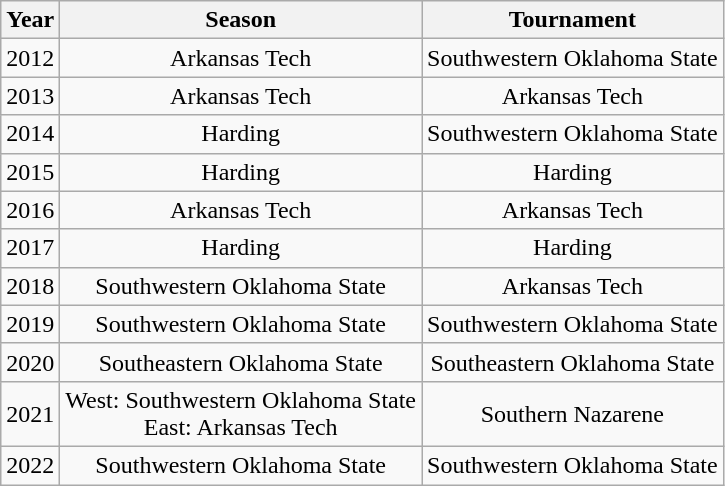<table class="wikitable" style=text-align:center>
<tr>
<th>Year</th>
<th>Season</th>
<th>Tournament</th>
</tr>
<tr>
<td>2012</td>
<td>Arkansas Tech</td>
<td>Southwestern Oklahoma State</td>
</tr>
<tr>
<td>2013</td>
<td>Arkansas Tech</td>
<td>Arkansas Tech</td>
</tr>
<tr>
<td>2014</td>
<td>Harding</td>
<td>Southwestern Oklahoma State</td>
</tr>
<tr>
<td>2015</td>
<td>Harding</td>
<td>Harding</td>
</tr>
<tr>
<td>2016</td>
<td>Arkansas Tech</td>
<td>Arkansas Tech</td>
</tr>
<tr>
<td>2017</td>
<td>Harding</td>
<td>Harding</td>
</tr>
<tr>
<td>2018</td>
<td>Southwestern Oklahoma State</td>
<td>Arkansas Tech</td>
</tr>
<tr>
<td>2019</td>
<td>Southwestern Oklahoma State</td>
<td>Southwestern Oklahoma State</td>
</tr>
<tr>
<td>2020</td>
<td>Southeastern Oklahoma State</td>
<td>Southeastern Oklahoma State</td>
</tr>
<tr>
<td>2021</td>
<td>West: Southwestern Oklahoma State<br>East: Arkansas Tech</td>
<td>Southern Nazarene</td>
</tr>
<tr>
<td>2022</td>
<td>Southwestern Oklahoma State</td>
<td>Southwestern Oklahoma State</td>
</tr>
</table>
